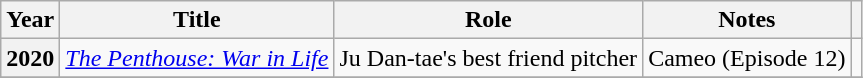<table class="wikitable sortable plainrowheaders">
<tr>
<th scope="col">Year</th>
<th scope="col">Title</th>
<th scope="col">Role</th>
<th scope="col">Notes</th>
<th scope="col" class="unsortable"></th>
</tr>
<tr>
<th scope="row">2020</th>
<td><em><a href='#'>The Penthouse: War in Life</a></em></td>
<td>Ju Dan-tae's best friend pitcher</td>
<td>Cameo (Episode 12)</td>
<td></td>
</tr>
<tr>
</tr>
</table>
